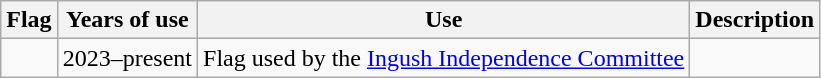<table class="wikitable">
<tr>
<th>Flag</th>
<th>Years of use</th>
<th>Use</th>
<th><strong>Description</strong></th>
</tr>
<tr>
<td></td>
<td>2023–present</td>
<td>Flag used by the <a href='#'>Ingush Independence Committee</a></td>
<td></td>
</tr>
</table>
